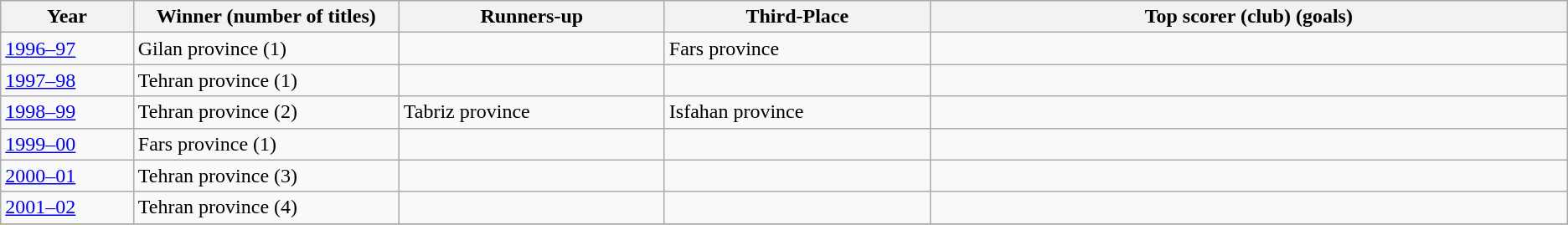<table class="wikitable">
<tr>
<th width=5%>Year</th>
<th width=10%>Winner (number of titles)</th>
<th width=10%>Runners-up</th>
<th width=10%>Third-Place</th>
<th width=24%>Top scorer (club) (goals)</th>
</tr>
<tr>
<td><a href='#'>1996–97</a></td>
<td>Gilan province (1)</td>
<td></td>
<td>Fars province</td>
<td></td>
</tr>
<tr>
<td><a href='#'>1997–98</a></td>
<td>Tehran province (1)</td>
<td></td>
<td></td>
<td></td>
</tr>
<tr>
<td><a href='#'>1998–99</a></td>
<td>Tehran province (2)</td>
<td>Tabriz province</td>
<td>Isfahan province</td>
<td></td>
</tr>
<tr>
<td><a href='#'>1999–00</a></td>
<td>Fars province (1)</td>
<td></td>
<td></td>
<td></td>
</tr>
<tr>
<td><a href='#'>2000–01</a></td>
<td>Tehran province (3)</td>
<td></td>
<td></td>
<td></td>
</tr>
<tr>
<td><a href='#'>2001–02</a></td>
<td>Tehran province (4)</td>
<td></td>
<td></td>
<td></td>
</tr>
<tr>
</tr>
</table>
